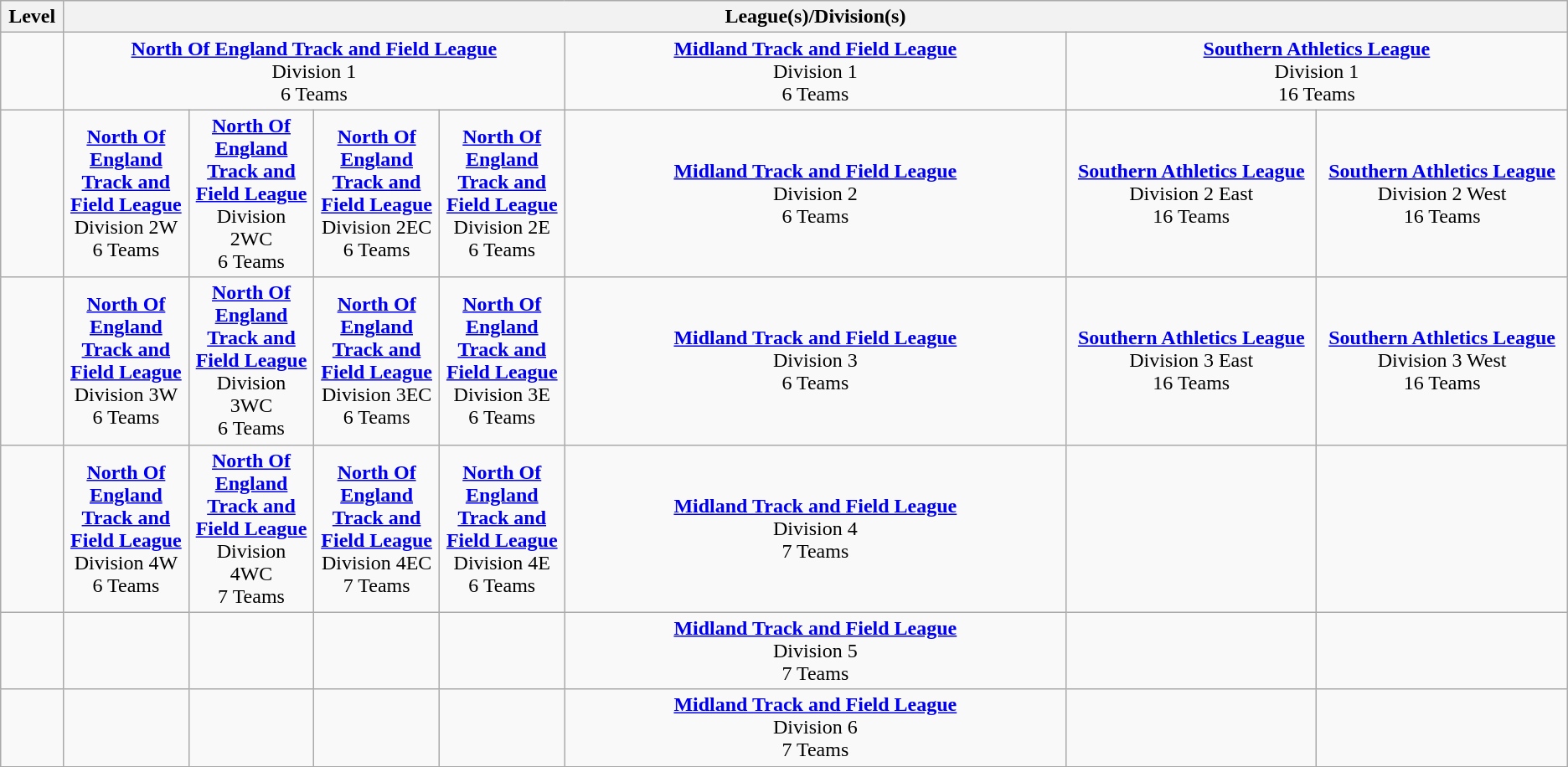<table class="wikitable" style="text-align: center;">
<tr>
<th colspan="1" width="4%">Level</th>
<th colspan="7" width="96%">League(s)/Division(s)</th>
</tr>
<tr>
<td colspan="1" width="4%"></td>
<td colspan="4" width="32%"><strong><a href='#'>North Of England Track and Field League</a></strong><br> Division 1 <br> 6 Teams</td>
<td colspan="1" width="32%"><strong><a href='#'>Midland Track and Field League</a></strong><br> Division 1 <br> 6 Teams</td>
<td colspan="2" width="32%"><strong><a href='#'>Southern Athletics League</a></strong><br> Division 1 <br> 16 Teams</td>
</tr>
<tr>
<td colspan="1" width="4%"></td>
<td colspan="1" width="8%"><strong><a href='#'>North Of England Track and Field League</a></strong><br> Division 2W <br> 6 Teams</td>
<td colspan="1" width="8%"><strong><a href='#'>North Of England Track and Field League</a></strong><br> Division 2WC <br> 6 Teams</td>
<td colspan="1" width="8%"><strong><a href='#'>North Of England Track and Field League</a></strong><br> Division 2EC <br> 6 Teams</td>
<td colspan="1" width="8%"><strong><a href='#'>North Of England Track and Field League</a></strong><br> Division 2E <br> 6 Teams</td>
<td colspan="1" width="32%"><strong><a href='#'>Midland Track and Field League</a></strong><br> Division 2 <br> 6 Teams</td>
<td colspan="1" width="16%"><strong><a href='#'>Southern Athletics League</a></strong><br> Division 2 East<br> 16 Teams</td>
<td colspan="1" width="16%"><strong><a href='#'>Southern Athletics League</a></strong><br> Division 2 West<br> 16 Teams</td>
</tr>
<tr>
<td colspan="1" width="4%"></td>
<td colspan="1" width="8%"><strong><a href='#'>North Of England Track and Field League</a></strong><br> Division 3W <br> 6 Teams</td>
<td colspan="1" width="8%"><strong><a href='#'>North Of England Track and Field League</a></strong><br> Division 3WC <br> 6 Teams</td>
<td colspan="1" width="8%"><strong><a href='#'>North Of England Track and Field League</a></strong><br> Division 3EC <br> 6 Teams</td>
<td colspan="1" width="8%"><strong><a href='#'>North Of England Track and Field League</a></strong><br> Division 3E <br> 6 Teams</td>
<td colspan="1" width="32%"><strong><a href='#'>Midland Track and Field League</a></strong><br> Division 3 <br> 6 Teams</td>
<td colspan="1" width="16%"><strong><a href='#'>Southern Athletics League</a></strong><br> Division 3 East<br> 16 Teams</td>
<td colspan="1" width="16%"><strong><a href='#'>Southern Athletics League</a></strong><br> Division 3 West<br> 16 Teams</td>
</tr>
<tr>
<td colspan="1" width="4%"></td>
<td colspan="1" width="8%"><strong><a href='#'>North Of England Track and Field League</a></strong><br> Division 4W <br> 6 Teams</td>
<td colspan="1" width="8%"><strong><a href='#'>North Of England Track and Field League</a></strong><br> Division 4WC <br> 7 Teams</td>
<td colspan="1" width="8%"><strong><a href='#'>North Of England Track and Field League</a></strong><br> Division 4EC <br> 7 Teams</td>
<td colspan="1" width="8%"><strong><a href='#'>North Of England Track and Field League</a></strong><br> Division 4E <br> 6 Teams</td>
<td colspan="1" width="32%"><strong><a href='#'>Midland Track and Field League</a></strong><br> Division 4 <br> 7 Teams</td>
<td colspan="1" width="16%"></td>
<td colspan="1" width="16%"></td>
</tr>
<tr>
<td colspan="1" width="4%"></td>
<td colspan="1" width="8%"></td>
<td colspan="1" width="8%"></td>
<td colspan="1" width="8%"></td>
<td colspan="1" width="8%"></td>
<td colspan="1" width="32%"><strong><a href='#'>Midland Track and Field League</a></strong><br> Division 5 <br> 7 Teams</td>
<td colspan="1" width="16%"></td>
<td colspan="1" width="16%"></td>
</tr>
<tr>
<td colspan="1" width="4%"></td>
<td colspan="1" width="8%"></td>
<td colspan="1" width="8%"></td>
<td colspan="1" width="8%"></td>
<td colspan="1" width="8%"></td>
<td colspan="1" width="32%"><strong><a href='#'>Midland Track and Field League</a></strong><br> Division 6 <br> 7 Teams</td>
<td colspan="1" width="16%"></td>
<td colspan="1" width="16%"></td>
</tr>
<tr>
</tr>
</table>
